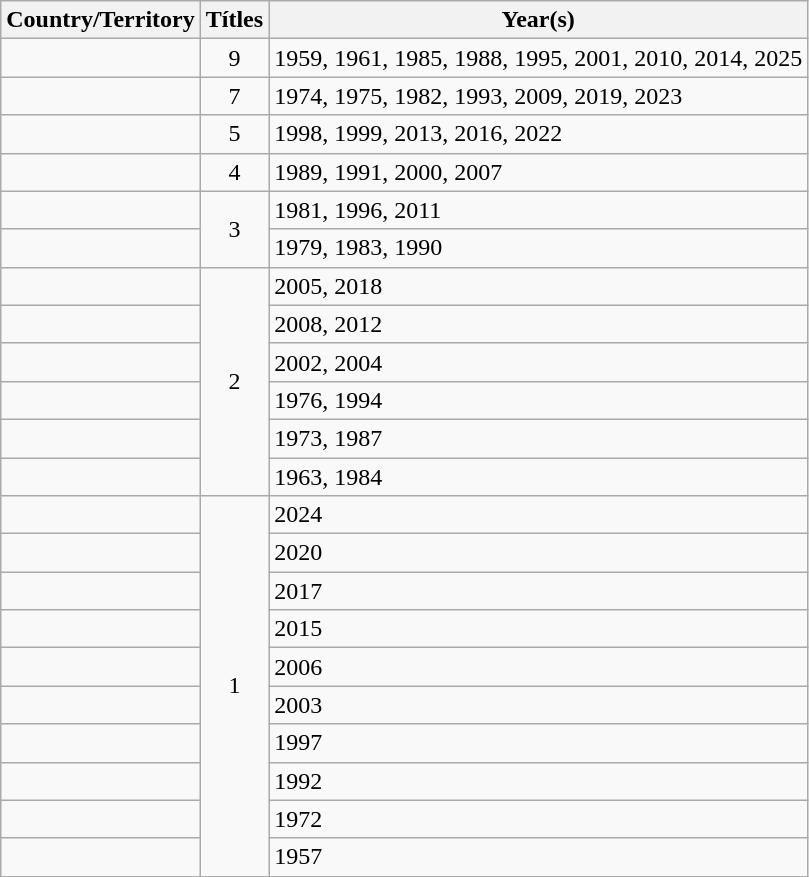<table class="wikitable">
<tr>
<th>Country/Territory</th>
<th>Títles</th>
<th>Year(s)</th>
</tr>
<tr>
<td></td>
<td style="text-align:center;">9</td>
<td>1959, 1961, 1985, 1988, 1995, 2001, 2010, 2014, 2025</td>
</tr>
<tr>
<td></td>
<td style="text-align:center;">7</td>
<td>1974, 1975, 1982, 1993, 2009, 2019, 2023</td>
</tr>
<tr>
<td></td>
<td style="text-align:center;">5</td>
<td>1998, 1999, 2013, 2016, 2022</td>
</tr>
<tr>
<td></td>
<td style="text-align:center;">4</td>
<td>1989, 1991, 2000, 2007</td>
</tr>
<tr>
<td></td>
<td rowspan="2" style="text-align:center;">3</td>
<td>1981, 1996, 2011</td>
</tr>
<tr>
<td></td>
<td>1979, 1983, 1990</td>
</tr>
<tr>
<td></td>
<td rowspan="6" style="text-align:center;">2</td>
<td>2005, 2018</td>
</tr>
<tr>
<td></td>
<td>2008, 2012</td>
</tr>
<tr>
<td></td>
<td>2002, 2004</td>
</tr>
<tr>
<td></td>
<td>1976, 1994</td>
</tr>
<tr>
<td></td>
<td>1973, 1987</td>
</tr>
<tr>
<td></td>
<td>1963, 1984</td>
</tr>
<tr>
<td></td>
<td rowspan="10" style="text-align:center;">1</td>
<td>2024</td>
</tr>
<tr>
<td></td>
<td>2020</td>
</tr>
<tr>
<td></td>
<td>2017</td>
</tr>
<tr>
<td></td>
<td>2015</td>
</tr>
<tr>
<td></td>
<td>2006</td>
</tr>
<tr>
<td></td>
<td>2003</td>
</tr>
<tr>
<td></td>
<td>1997</td>
</tr>
<tr>
<td></td>
<td>1992</td>
</tr>
<tr>
<td></td>
<td>1972</td>
</tr>
<tr>
<td></td>
<td>1957</td>
</tr>
</table>
